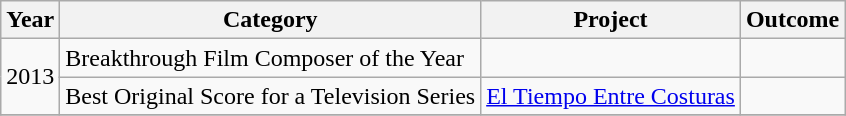<table class=wikitable>
<tr>
<th>Year</th>
<th>Category</th>
<th>Project</th>
<th>Outcome</th>
</tr>
<tr>
<td rowspan="2">2013</td>
<td>Breakthrough Film Composer of the Year</td>
<td></td>
<td></td>
</tr>
<tr>
<td>Best Original Score for a Television Series</td>
<td><a href='#'>El Tiempo Entre Costuras</a></td>
<td></td>
</tr>
<tr>
</tr>
</table>
